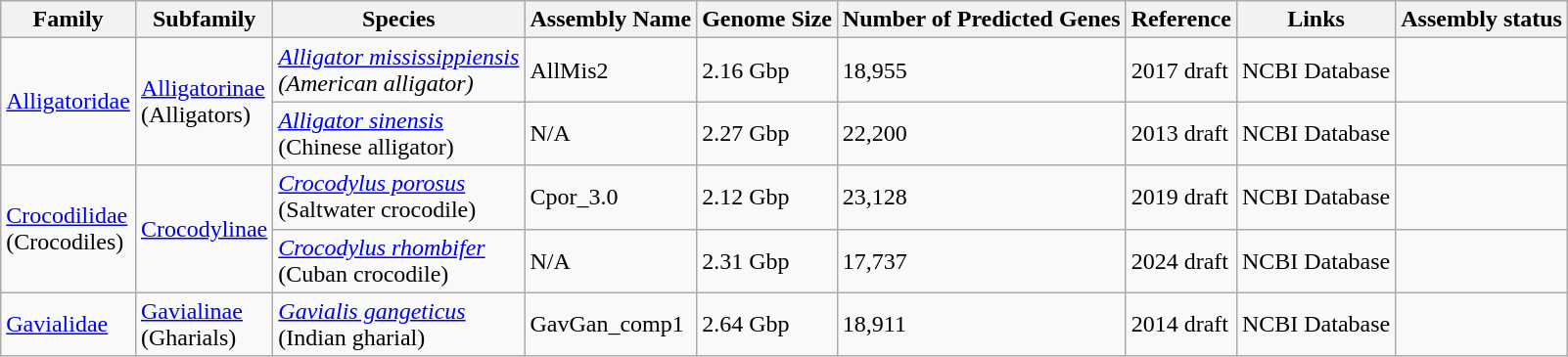<table class="wikitable sortable">
<tr>
<th>Family</th>
<th>Subfamily</th>
<th>Species</th>
<th>Assembly Name</th>
<th>Genome Size</th>
<th>Number of Predicted Genes</th>
<th>Reference</th>
<th>Links</th>
<th>Assembly status</th>
</tr>
<tr>
<td rowspan="2"><a href='#'>Alligatoridae</a></td>
<td rowspan="2"><a href='#'>Alligatorinae</a><br>(Alligators)</td>
<td><em><a href='#'>Alligator mississippiensis</a></em><br><em>(American alligator)</em></td>
<td>AllMis2</td>
<td>2.16 Gbp</td>
<td>18,955</td>
<td>2017 draft</td>
<td>NCBI Database</td>
<td></td>
</tr>
<tr>
<td><em><a href='#'>Alligator sinensis</a></em><br>(Chinese alligator)</td>
<td>N/A</td>
<td>2.27 Gbp</td>
<td>22,200</td>
<td>2013 draft</td>
<td>NCBI Database</td>
<td></td>
</tr>
<tr>
<td rowspan="2"><a href='#'>Crocodilidae</a><br>(Crocodiles)</td>
<td rowspan="2"><a href='#'>Crocodylinae</a></td>
<td><em><a href='#'>Crocodylus porosus</a></em><br>(Saltwater crocodile)</td>
<td>Cpor_3.0</td>
<td>2.12 Gbp</td>
<td>23,128</td>
<td>2019 draft</td>
<td>NCBI Database</td>
<td></td>
</tr>
<tr>
<td><a href='#'><em>Crocodylus rhombifer</em></a><br>(Cuban crocodile)</td>
<td>N/A</td>
<td>2.31 Gbp</td>
<td>17,737</td>
<td>2024 draft</td>
<td>NCBI Database</td>
<td></td>
</tr>
<tr>
<td><a href='#'>Gavialidae</a></td>
<td><a href='#'>Gavialinae</a><br>(Gharials)</td>
<td><em><a href='#'>Gavialis gangeticus</a></em><br>(Indian gharial)</td>
<td>GavGan_comp1</td>
<td>2.64 Gbp</td>
<td>18,911</td>
<td>2014 draft</td>
<td>NCBI Database</td>
<td></td>
</tr>
</table>
